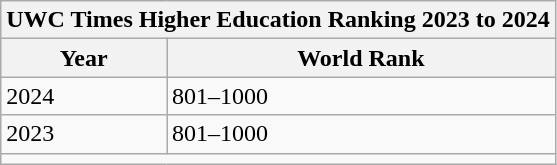<table class="wikitable">
<tr>
<th colspan="2"><strong>UWC Times Higher Education Ranking 2023 to 2024</strong></th>
</tr>
<tr>
<th>Year</th>
<th>World Rank</th>
</tr>
<tr>
<td>2024</td>
<td>801–1000</td>
</tr>
<tr>
<td>2023</td>
<td>801–1000</td>
</tr>
<tr>
<td colspan="2"></td>
</tr>
</table>
